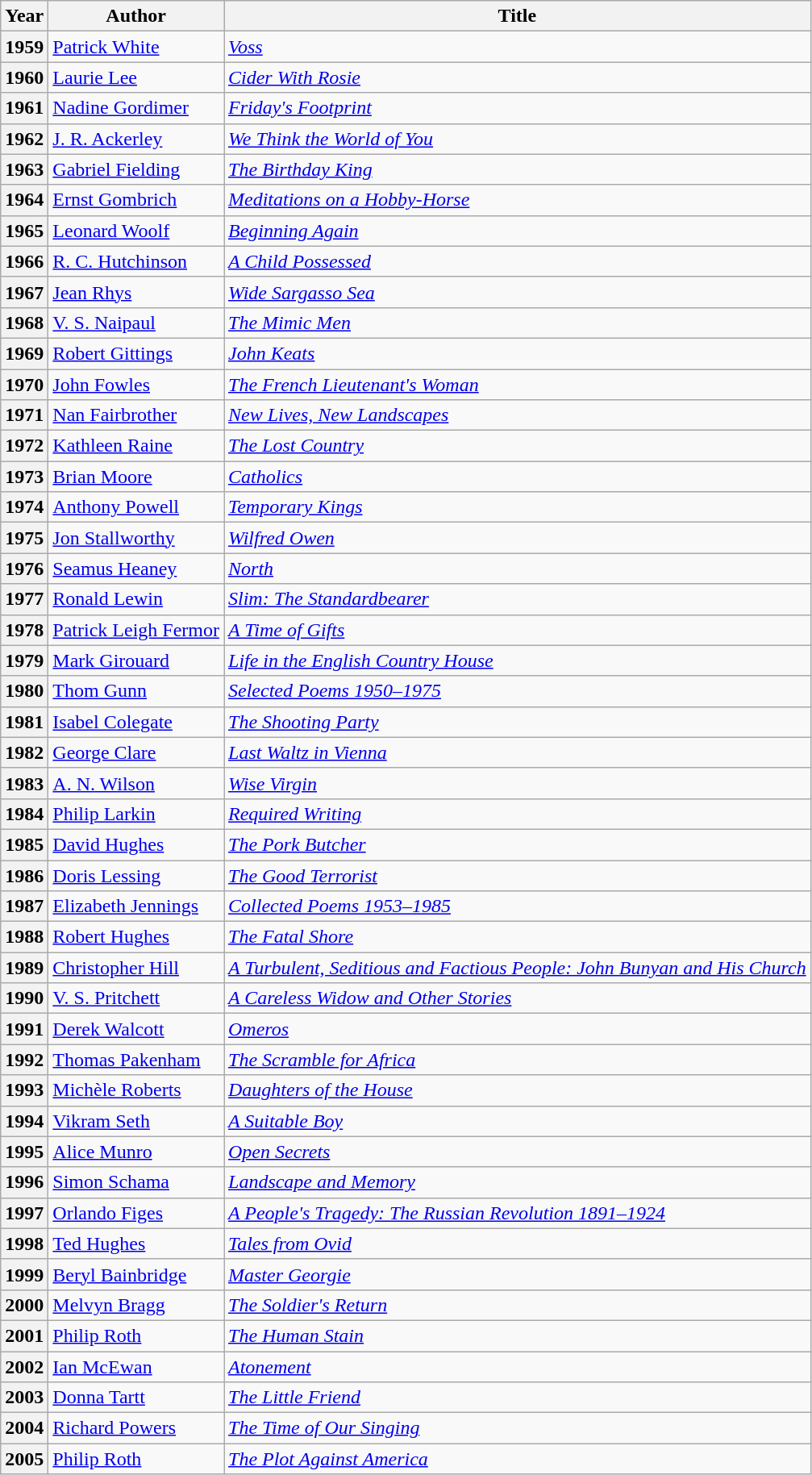<table class="wikitable sortable">
<tr>
<th>Year</th>
<th>Author</th>
<th>Title</th>
</tr>
<tr>
<th>1959</th>
<td><a href='#'>Patrick White</a></td>
<td><em><a href='#'>Voss</a></em></td>
</tr>
<tr>
<th>1960</th>
<td><a href='#'>Laurie Lee</a></td>
<td><em><a href='#'>Cider With Rosie</a></em></td>
</tr>
<tr>
<th>1961</th>
<td><a href='#'>Nadine Gordimer</a></td>
<td><em><a href='#'>Friday's Footprint</a></em></td>
</tr>
<tr>
<th>1962</th>
<td><a href='#'>J. R. Ackerley</a></td>
<td><em><a href='#'>We Think the World of You</a></em></td>
</tr>
<tr>
<th>1963</th>
<td><a href='#'>Gabriel Fielding</a></td>
<td><em><a href='#'>The Birthday King</a></em></td>
</tr>
<tr>
<th>1964</th>
<td><a href='#'>Ernst Gombrich</a></td>
<td><em><a href='#'>Meditations on a Hobby-Horse</a></em></td>
</tr>
<tr>
<th>1965</th>
<td><a href='#'>Leonard Woolf</a></td>
<td><em><a href='#'>Beginning Again</a></em></td>
</tr>
<tr>
<th>1966</th>
<td><a href='#'>R. C. Hutchinson</a></td>
<td><em><a href='#'>A Child Possessed</a></em></td>
</tr>
<tr>
<th>1967</th>
<td><a href='#'>Jean Rhys</a></td>
<td><em><a href='#'>Wide Sargasso Sea</a></em></td>
</tr>
<tr>
<th>1968</th>
<td><a href='#'>V. S. Naipaul</a></td>
<td><em><a href='#'>The Mimic Men</a></em></td>
</tr>
<tr>
<th>1969</th>
<td><a href='#'>Robert Gittings</a></td>
<td><em><a href='#'>John Keats</a></em></td>
</tr>
<tr>
<th>1970</th>
<td><a href='#'>John Fowles</a></td>
<td><em><a href='#'>The French Lieutenant's Woman</a></em></td>
</tr>
<tr>
<th>1971</th>
<td><a href='#'>Nan Fairbrother</a></td>
<td><em><a href='#'>New Lives, New Landscapes</a></em></td>
</tr>
<tr>
<th>1972</th>
<td><a href='#'>Kathleen Raine</a></td>
<td><em><a href='#'>The Lost Country</a></em></td>
</tr>
<tr>
<th>1973</th>
<td><a href='#'>Brian Moore</a></td>
<td><em><a href='#'>Catholics</a></em></td>
</tr>
<tr>
<th>1974</th>
<td><a href='#'>Anthony Powell</a></td>
<td><em><a href='#'>Temporary Kings</a></em></td>
</tr>
<tr>
<th>1975</th>
<td><a href='#'>Jon Stallworthy</a></td>
<td><em><a href='#'>Wilfred Owen</a></em></td>
</tr>
<tr>
<th>1976</th>
<td><a href='#'>Seamus Heaney</a></td>
<td><em><a href='#'>North</a></em></td>
</tr>
<tr>
<th>1977</th>
<td><a href='#'>Ronald Lewin</a></td>
<td><em><a href='#'>Slim: The Standardbearer</a></em></td>
</tr>
<tr>
<th>1978</th>
<td><a href='#'>Patrick Leigh Fermor</a></td>
<td><em><a href='#'>A Time of Gifts</a></em></td>
</tr>
<tr>
<th>1979</th>
<td><a href='#'>Mark Girouard</a></td>
<td><em><a href='#'>Life in the English Country House</a></em></td>
</tr>
<tr>
<th>1980</th>
<td><a href='#'>Thom Gunn</a></td>
<td><em><a href='#'>Selected Poems 1950–1975</a></em></td>
</tr>
<tr>
<th>1981</th>
<td><a href='#'>Isabel Colegate</a></td>
<td><em><a href='#'>The Shooting Party</a></em></td>
</tr>
<tr>
<th>1982</th>
<td><a href='#'>George Clare</a></td>
<td><em><a href='#'>Last Waltz in Vienna</a></em></td>
</tr>
<tr>
<th>1983</th>
<td><a href='#'>A. N. Wilson</a></td>
<td><em><a href='#'>Wise Virgin</a></em></td>
</tr>
<tr>
<th>1984</th>
<td><a href='#'>Philip Larkin</a></td>
<td><em><a href='#'>Required Writing</a></em></td>
</tr>
<tr>
<th>1985</th>
<td><a href='#'>David Hughes</a></td>
<td><em><a href='#'>The Pork Butcher</a></em></td>
</tr>
<tr>
<th>1986</th>
<td><a href='#'>Doris Lessing</a></td>
<td><em><a href='#'>The Good Terrorist</a></em></td>
</tr>
<tr>
<th>1987</th>
<td><a href='#'>Elizabeth Jennings</a></td>
<td><em><a href='#'>Collected Poems 1953–1985</a></em></td>
</tr>
<tr>
<th>1988</th>
<td><a href='#'>Robert Hughes</a></td>
<td><em><a href='#'>The Fatal Shore</a></em></td>
</tr>
<tr>
<th>1989</th>
<td><a href='#'>Christopher Hill</a></td>
<td><em><a href='#'>A Turbulent, Seditious and Factious People: John Bunyan and His Church</a></em></td>
</tr>
<tr>
<th>1990</th>
<td><a href='#'>V. S. Pritchett</a></td>
<td><em><a href='#'>A Careless Widow and Other Stories</a></em></td>
</tr>
<tr>
<th>1991</th>
<td><a href='#'>Derek Walcott</a></td>
<td><em><a href='#'>Omeros</a></em></td>
</tr>
<tr>
<th>1992</th>
<td><a href='#'>Thomas Pakenham</a></td>
<td><em><a href='#'>The Scramble for Africa</a></em></td>
</tr>
<tr>
<th>1993</th>
<td><a href='#'>Michèle Roberts</a></td>
<td><em><a href='#'>Daughters of the House</a></em></td>
</tr>
<tr>
<th>1994</th>
<td><a href='#'>Vikram Seth</a></td>
<td><em><a href='#'>A Suitable Boy</a></em></td>
</tr>
<tr>
<th>1995</th>
<td><a href='#'>Alice Munro</a></td>
<td><em><a href='#'>Open Secrets</a></em></td>
</tr>
<tr>
<th>1996</th>
<td><a href='#'>Simon Schama</a></td>
<td><em><a href='#'>Landscape and Memory</a></em></td>
</tr>
<tr>
<th>1997</th>
<td><a href='#'>Orlando Figes</a></td>
<td><em><a href='#'>A People's Tragedy: The Russian Revolution 1891–1924</a></em></td>
</tr>
<tr>
<th>1998</th>
<td><a href='#'>Ted Hughes</a></td>
<td><em><a href='#'>Tales from Ovid</a></em></td>
</tr>
<tr>
<th>1999</th>
<td><a href='#'>Beryl Bainbridge</a></td>
<td><em><a href='#'>Master Georgie</a></em></td>
</tr>
<tr>
<th>2000</th>
<td><a href='#'>Melvyn Bragg</a></td>
<td><em><a href='#'>The Soldier's Return</a></em></td>
</tr>
<tr>
<th>2001</th>
<td><a href='#'>Philip Roth</a></td>
<td><em><a href='#'>The Human Stain</a></em></td>
</tr>
<tr>
<th>2002</th>
<td><a href='#'>Ian McEwan</a></td>
<td><em><a href='#'>Atonement</a></em></td>
</tr>
<tr>
<th>2003</th>
<td><a href='#'>Donna Tartt</a></td>
<td><em><a href='#'>The Little Friend</a></em></td>
</tr>
<tr>
<th>2004</th>
<td><a href='#'>Richard Powers</a></td>
<td><em><a href='#'>The Time of Our Singing</a></em></td>
</tr>
<tr>
<th>2005</th>
<td><a href='#'>Philip Roth</a></td>
<td><em><a href='#'>The Plot Against America</a></em></td>
</tr>
</table>
